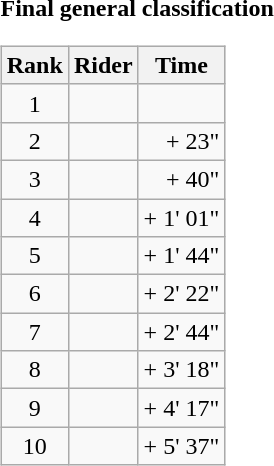<table>
<tr>
<td><strong>Final general classification</strong><br><table class="wikitable">
<tr>
<th scope="col">Rank</th>
<th scope="col">Rider</th>
<th scope="col">Time</th>
</tr>
<tr>
<td style="text-align:center;">1</td>
<td></td>
<td style="text-align:right;"></td>
</tr>
<tr>
<td style="text-align:center;">2</td>
<td></td>
<td style="text-align:right;">+ 23"</td>
</tr>
<tr>
<td style="text-align:center;">3</td>
<td></td>
<td style="text-align:right;">+ 40"</td>
</tr>
<tr>
<td style="text-align:center;">4</td>
<td></td>
<td style="text-align:right;">+ 1' 01"</td>
</tr>
<tr>
<td style="text-align:center;">5</td>
<td></td>
<td style="text-align:right;">+ 1' 44"</td>
</tr>
<tr>
<td style="text-align:center;">6</td>
<td></td>
<td style="text-align:right;">+ 2' 22"</td>
</tr>
<tr>
<td style="text-align:center;">7</td>
<td></td>
<td style="text-align:right;">+ 2' 44"</td>
</tr>
<tr>
<td style="text-align:center;">8</td>
<td></td>
<td style="text-align:right;">+ 3' 18"</td>
</tr>
<tr>
<td style="text-align:center;">9</td>
<td></td>
<td style="text-align:right;">+ 4' 17"</td>
</tr>
<tr>
<td style="text-align:center;">10</td>
<td></td>
<td style="text-align:right;">+ 5' 37"</td>
</tr>
</table>
</td>
</tr>
</table>
